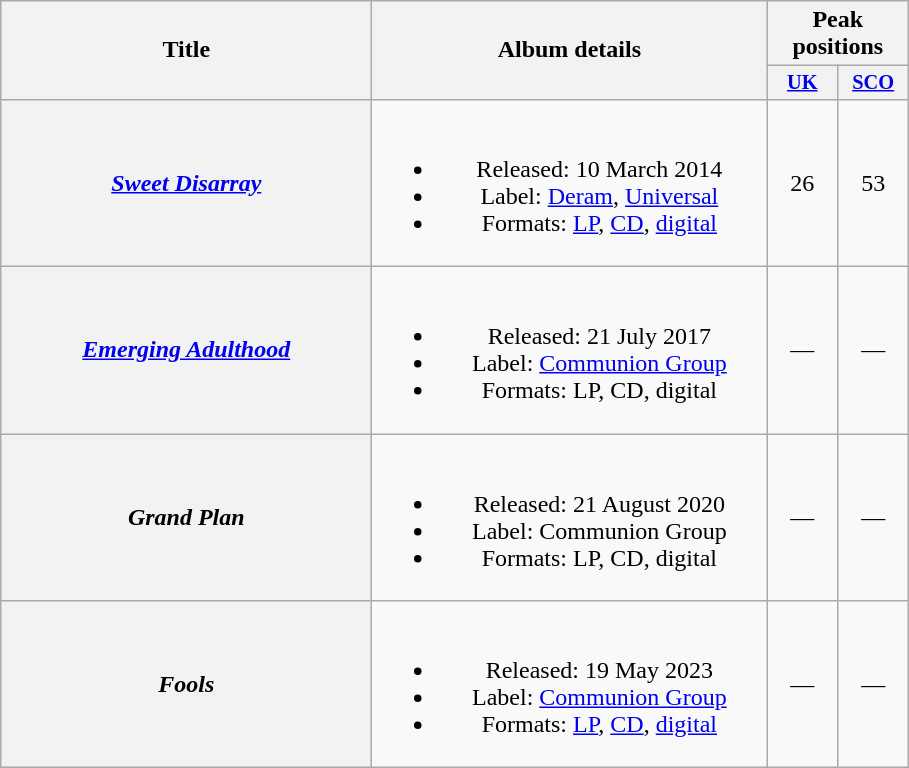<table class="wikitable plainrowheaders" style="text-align:center;" border="1">
<tr>
<th scope="col" rowspan="2" style="width:15em;">Title</th>
<th scope="col" rowspan="2" style="width:16em;">Album details</th>
<th scope="col" colspan="2">Peak positions</th>
</tr>
<tr>
<th scope="col" style="width:3em;font-size:85%;"><a href='#'>UK</a></th>
<th scope="col" style="width:3em;font-size:85%;"><a href='#'>SCO</a></th>
</tr>
<tr>
<th scope="row"><em><a href='#'>Sweet Disarray</a></em></th>
<td><br><ul><li>Released: 10 March 2014</li><li>Label: <a href='#'>Deram</a>, <a href='#'>Universal</a></li><li>Formats: <a href='#'>LP</a>, <a href='#'>CD</a>, <a href='#'>digital</a></li></ul></td>
<td>26</td>
<td>53</td>
</tr>
<tr>
<th scope="row"><em><a href='#'>Emerging Adulthood</a></em></th>
<td><br><ul><li>Released: 21 July 2017</li><li>Label: <a href='#'>Communion Group</a></li><li>Formats: LP, CD, digital</li></ul></td>
<td>—</td>
<td>—</td>
</tr>
<tr>
<th scope="row"><em>Grand Plan</em></th>
<td><br><ul><li>Released: 21 August 2020</li><li>Label: Communion Group</li><li>Formats: LP, CD, digital</li></ul></td>
<td>—</td>
<td>—</td>
</tr>
<tr>
<th scope="row"><em>Fools</em></th>
<td><br><ul><li>Released: 19 May 2023</li><li>Label: <a href='#'>Communion Group</a></li><li>Formats: <a href='#'>LP</a>, <a href='#'>CD</a>, <a href='#'>digital</a></li></ul></td>
<td>—</td>
<td>—</td>
</tr>
</table>
